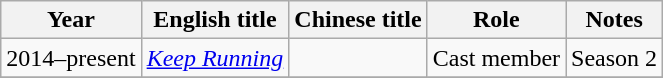<table class="wikitable sortable">
<tr>
<th>Year</th>
<th>English title</th>
<th>Chinese title</th>
<th>Role</th>
<th>Notes</th>
</tr>
<tr>
<td>2014–present</td>
<td><em><a href='#'>Keep Running</a></em></td>
<td></td>
<td>Cast member</td>
<td>Season 2</td>
</tr>
<tr>
</tr>
</table>
